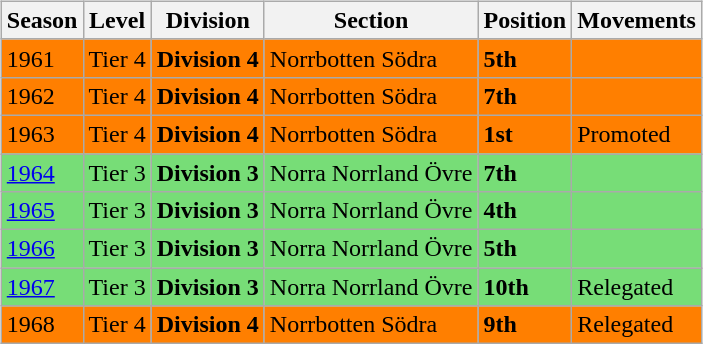<table>
<tr>
<td valign="top" width=0%><br><table class="wikitable">
<tr style="background:#f0f6fa;">
<th><strong>Season</strong></th>
<th><strong>Level</strong></th>
<th><strong>Division</strong></th>
<th><strong>Section</strong></th>
<th><strong>Position</strong></th>
<th><strong>Movements</strong></th>
</tr>
<tr>
<td style="background:#FF7F00;">1961</td>
<td style="background:#FF7F00;">Tier 4</td>
<td style="background:#FF7F00;"><strong>Division 4</strong></td>
<td style="background:#FF7F00;">Norrbotten Södra</td>
<td style="background:#FF7F00;"><strong>5th</strong></td>
<td style="background:#FF7F00;"></td>
</tr>
<tr>
<td style="background:#FF7F00;">1962</td>
<td style="background:#FF7F00;">Tier 4</td>
<td style="background:#FF7F00;"><strong>Division 4</strong></td>
<td style="background:#FF7F00;">Norrbotten Södra</td>
<td style="background:#FF7F00;"><strong>7th</strong></td>
<td style="background:#FF7F00;"></td>
</tr>
<tr>
<td style="background:#FF7F00;">1963</td>
<td style="background:#FF7F00;">Tier 4</td>
<td style="background:#FF7F00;"><strong>Division 4</strong></td>
<td style="background:#FF7F00;">Norrbotten Södra</td>
<td style="background:#FF7F00;"><strong>1st</strong></td>
<td style="background:#FF7F00;">Promoted</td>
</tr>
<tr>
<td style="background:#77DD77;"><a href='#'>1964</a></td>
<td style="background:#77DD77;">Tier 3</td>
<td style="background:#77DD77;"><strong>Division 3</strong></td>
<td style="background:#77DD77;">Norra Norrland Övre</td>
<td style="background:#77DD77;"><strong>7th</strong></td>
<td style="background:#77DD77;"></td>
</tr>
<tr>
<td style="background:#77DD77;"><a href='#'>1965</a></td>
<td style="background:#77DD77;">Tier 3</td>
<td style="background:#77DD77;"><strong>Division 3</strong></td>
<td style="background:#77DD77;">Norra Norrland Övre</td>
<td style="background:#77DD77;"><strong>4th</strong></td>
<td style="background:#77DD77;"></td>
</tr>
<tr>
<td style="background:#77DD77;"><a href='#'>1966</a></td>
<td style="background:#77DD77;">Tier 3</td>
<td style="background:#77DD77;"><strong>Division 3</strong></td>
<td style="background:#77DD77;">Norra Norrland Övre</td>
<td style="background:#77DD77;"><strong>5th</strong></td>
<td style="background:#77DD77;"></td>
</tr>
<tr>
<td style="background:#77DD77;"><a href='#'>1967</a></td>
<td style="background:#77DD77;">Tier 3</td>
<td style="background:#77DD77;"><strong>Division 3</strong></td>
<td style="background:#77DD77;">Norra Norrland Övre</td>
<td style="background:#77DD77;"><strong>10th</strong></td>
<td style="background:#77DD77;">Relegated</td>
</tr>
<tr>
<td style="background:#FF7F00;">1968</td>
<td style="background:#FF7F00;">Tier 4</td>
<td style="background:#FF7F00;"><strong>Division 4</strong></td>
<td style="background:#FF7F00;">Norrbotten Södra</td>
<td style="background:#FF7F00;"><strong>9th</strong></td>
<td style="background:#FF7F00;">Relegated</td>
</tr>
</table>

</td>
</tr>
</table>
